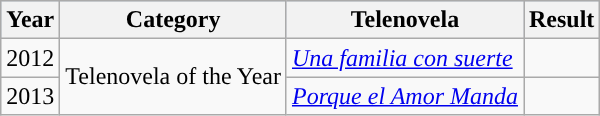<table class="wikitable">
<tr style="background:#b0c4de;">
<th>Year</th>
<th>Category</th>
<th>Telenovela</th>
<th>Result</th>
</tr>
<tr>
<td>2012</td>
<td rowspan=2>Telenovela of the Year</td>
<td><em><a href='#'>Una familia con suerte</a></em></td>
<td></td>
</tr>
<tr>
<td>2013</td>
<td><em><a href='#'>Porque el Amor Manda</a></em></td>
<td></td>
</tr>
</table>
